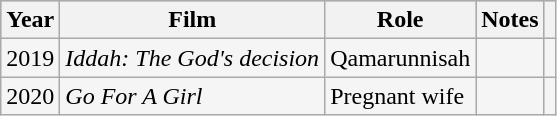<table class="wikitable sortable" style="background:#f5f5f5;">
<tr style="background:#B0C4DE;">
<th scope="col">Year</th>
<th scope="col">Film</th>
<th scope="col">Role</th>
<th class="unsortable" scope="col">Notes</th>
<th class="unsortable" scope="col"></th>
</tr>
<tr>
<td>2019</td>
<td><em>Iddah: The God's decision</em></td>
<td>Qamarunnisah</td>
<td></td>
<td></td>
</tr>
<tr>
<td>2020</td>
<td><em>Go For A Girl</em></td>
<td>Pregnant wife</td>
<td></td>
<td></td>
</tr>
</table>
